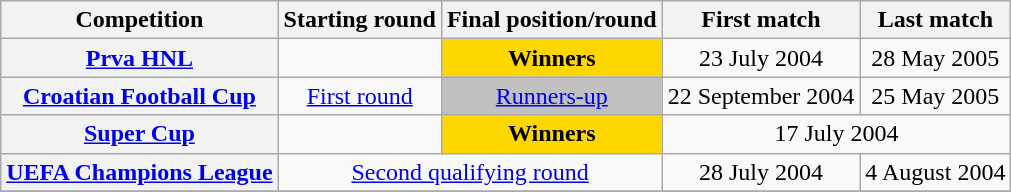<table class="wikitable plainrowheaders" style="text-align:center;">
<tr>
<th scope=col>Competition</th>
<th scope=col>Starting round</th>
<th scope=col>Final position/round</th>
<th scope=col>First match</th>
<th scope=col>Last match</th>
</tr>
<tr>
<th scope=row align=left><a href='#'>Prva HNL</a></th>
<td></td>
<td style="background: gold"><strong>Winners</strong></td>
<td>23 July 2004</td>
<td>28 May 2005</td>
</tr>
<tr>
<th scope=row align=left><a href='#'>Croatian Football Cup</a></th>
<td><a href='#'>First round</a></td>
<td style="background: silver"><a href='#'>Runners-up</a></td>
<td>22 September 2004</td>
<td>25 May 2005</td>
</tr>
<tr>
<th scope=row align=left><a href='#'>Super Cup</a></th>
<td></td>
<td style="background: gold"><strong>Winners</strong></td>
<td colspan="2">17 July 2004</td>
</tr>
<tr>
<th scope=row align=left><a href='#'>UEFA Champions League</a></th>
<td colspan=2><a href='#'>Second qualifying round</a></td>
<td>28 July 2004</td>
<td>4 August 2004</td>
</tr>
<tr>
</tr>
</table>
